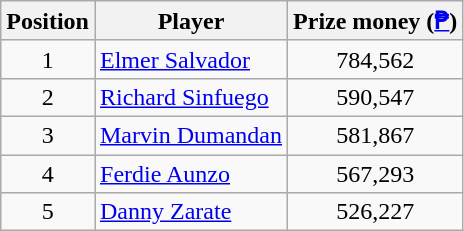<table class=wikitable>
<tr>
<th>Position</th>
<th>Player</th>
<th>Prize money (<a href='#'>₱</a>)</th>
</tr>
<tr>
<td align=center>1</td>
<td> <a href='#'>Elmer Salvador</a></td>
<td align=center>784,562</td>
</tr>
<tr>
<td align=center>2</td>
<td> <a href='#'>Richard Sinfuego</a></td>
<td align=center>590,547</td>
</tr>
<tr>
<td align=center>3</td>
<td> <a href='#'>Marvin Dumandan</a></td>
<td align=center>581,867</td>
</tr>
<tr>
<td align=center>4</td>
<td> <a href='#'>Ferdie Aunzo</a></td>
<td align=center>567,293</td>
</tr>
<tr>
<td align=center>5</td>
<td> <a href='#'>Danny Zarate</a></td>
<td align=center>526,227</td>
</tr>
</table>
